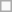<table class=wikitable>
<tr>
<td> </td>
</tr>
</table>
